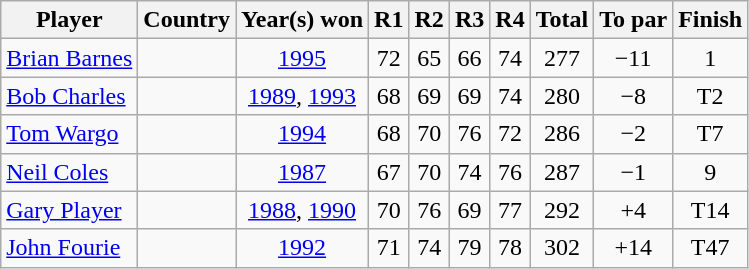<table class="wikitable" style="text-align:center">
<tr>
<th>Player</th>
<th>Country</th>
<th>Year(s) won</th>
<th>R1</th>
<th>R2</th>
<th>R3</th>
<th>R4</th>
<th>Total</th>
<th>To par</th>
<th>Finish</th>
</tr>
<tr>
<td align=left><a href='#'>Brian Barnes</a></td>
<td align="left"></td>
<td><a href='#'>1995</a></td>
<td>72</td>
<td>65</td>
<td>66</td>
<td>74</td>
<td>277</td>
<td>−11</td>
<td>1</td>
</tr>
<tr>
<td align=left><a href='#'>Bob Charles</a></td>
<td align="left"></td>
<td><a href='#'>1989</a>, <a href='#'>1993</a></td>
<td>68</td>
<td>69</td>
<td>69</td>
<td>74</td>
<td>280</td>
<td>−8</td>
<td>T2</td>
</tr>
<tr>
<td align=left><a href='#'>Tom Wargo</a></td>
<td></td>
<td><a href='#'>1994</a></td>
<td>68</td>
<td>70</td>
<td>76</td>
<td>72</td>
<td>286</td>
<td>−2</td>
<td>T7</td>
</tr>
<tr>
<td align=left><a href='#'>Neil Coles</a></td>
<td align="left"></td>
<td><a href='#'>1987</a></td>
<td>67</td>
<td>70</td>
<td>74</td>
<td>76</td>
<td>287</td>
<td>−1</td>
<td>9</td>
</tr>
<tr>
<td align=left><a href='#'>Gary Player</a></td>
<td align="left"></td>
<td><a href='#'>1988</a>, <a href='#'>1990</a></td>
<td>70</td>
<td>76</td>
<td>69</td>
<td>77</td>
<td>292</td>
<td>+4</td>
<td>T14</td>
</tr>
<tr>
<td align=left><a href='#'>John Fourie</a></td>
<td></td>
<td><a href='#'>1992</a></td>
<td>71</td>
<td>74</td>
<td>79</td>
<td>78</td>
<td>302</td>
<td>+14</td>
<td>T47</td>
</tr>
</table>
